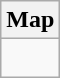<table class="wikitable">
<tr>
<th>Map</th>
</tr>
<tr>
<td><div><br> 






</div></td>
</tr>
</table>
